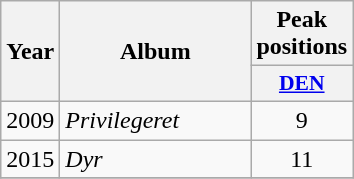<table class="wikitable">
<tr>
<th align="center" rowspan="2" width="10">Year</th>
<th align="center" rowspan="2" width="120">Album</th>
<th align="center" colspan="1" width="20">Peak positions</th>
</tr>
<tr>
<th scope="col" style="width:3em;font-size:90%;"><a href='#'>DEN</a><br></th>
</tr>
<tr>
<td style="text-align:center;">2009</td>
<td><em>Privilegeret</em></td>
<td style="text-align:center;">9</td>
</tr>
<tr>
<td style="text-align:center;">2015</td>
<td><em>Dyr</em></td>
<td style="text-align:center;">11</td>
</tr>
<tr>
</tr>
</table>
